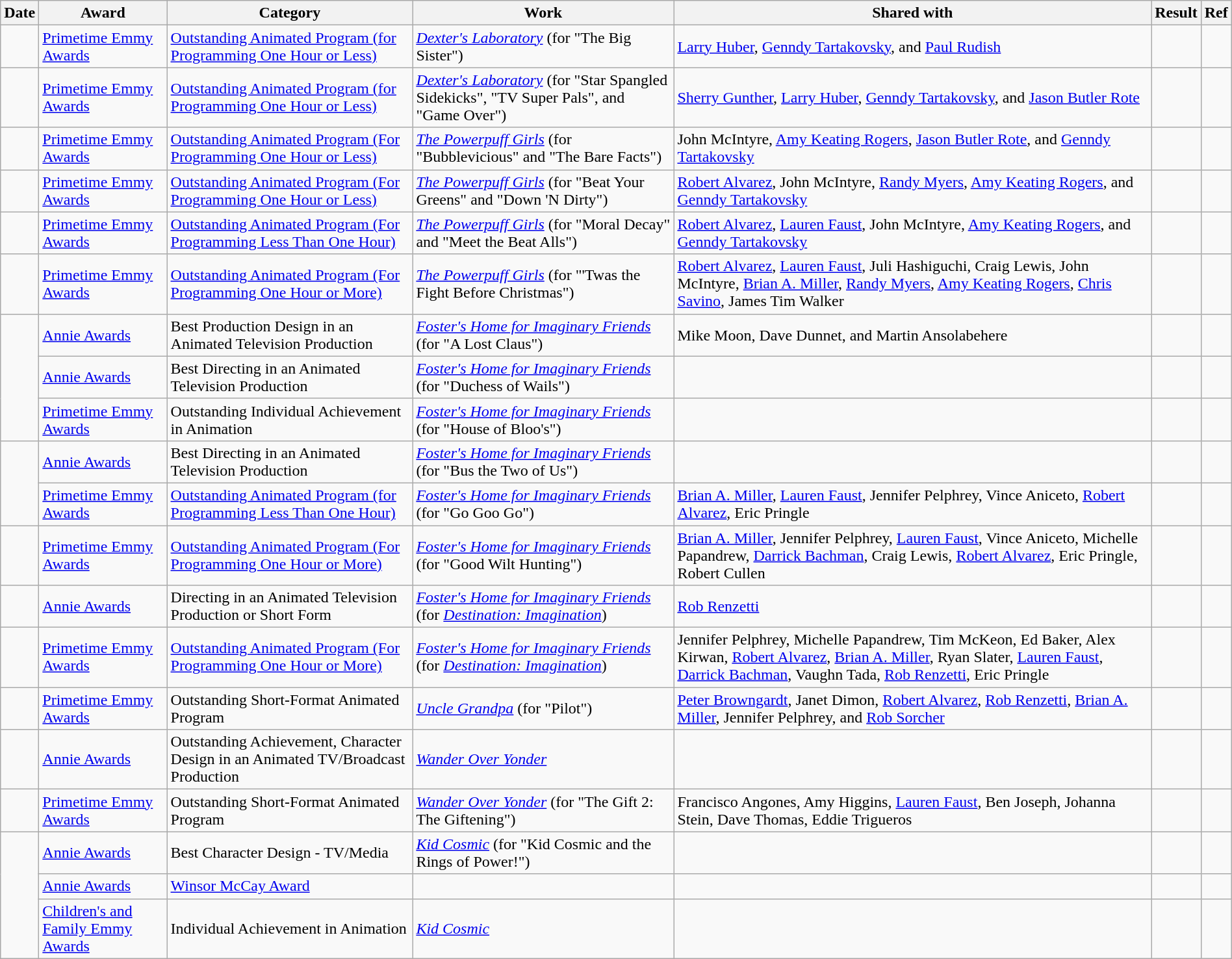<table class="wikitable sortable" style="margin-right: 0;">
<tr>
<th>Date</th>
<th>Award</th>
<th>Category</th>
<th>Work</th>
<th>Shared with</th>
<th>Result</th>
<th>Ref</th>
</tr>
<tr>
<td></td>
<td><a href='#'>Primetime Emmy Awards</a></td>
<td><a href='#'>Outstanding Animated Program (for Programming One Hour or Less)</a></td>
<td><em><a href='#'>Dexter's Laboratory</a></em> (for "The Big Sister")</td>
<td><a href='#'>Larry Huber</a>, <a href='#'>Genndy Tartakovsky</a>, and <a href='#'>Paul Rudish</a></td>
<td></td>
<td></td>
</tr>
<tr>
<td></td>
<td><a href='#'>Primetime Emmy Awards</a></td>
<td><a href='#'>Outstanding Animated Program (for Programming One Hour or Less)</a></td>
<td><em><a href='#'>Dexter's Laboratory</a></em> (for "Star Spangled Sidekicks", "TV Super Pals", and "Game Over")</td>
<td><a href='#'>Sherry Gunther</a>, <a href='#'>Larry Huber</a>, <a href='#'>Genndy Tartakovsky</a>, and <a href='#'>Jason Butler Rote</a></td>
<td></td>
<td></td>
</tr>
<tr>
<td></td>
<td><a href='#'>Primetime Emmy Awards</a></td>
<td><a href='#'>Outstanding Animated Program (For Programming One Hour or Less)</a></td>
<td><em><a href='#'>The Powerpuff Girls</a></em> (for "Bubblevicious" and "The Bare Facts")</td>
<td>John McIntyre, <a href='#'>Amy Keating Rogers</a>, <a href='#'>Jason Butler Rote</a>, and <a href='#'>Genndy Tartakovsky</a></td>
<td></td>
<td></td>
</tr>
<tr>
<td></td>
<td><a href='#'>Primetime Emmy Awards</a></td>
<td><a href='#'>Outstanding Animated Program (For Programming One Hour or Less)</a></td>
<td><em><a href='#'>The Powerpuff Girls</a></em> (for "Beat Your Greens" and "Down 'N Dirty")</td>
<td><a href='#'>Robert Alvarez</a>, John McIntyre, <a href='#'>Randy Myers</a>, <a href='#'>Amy Keating Rogers</a>, and <a href='#'>Genndy Tartakovsky</a></td>
<td></td>
<td></td>
</tr>
<tr>
<td></td>
<td><a href='#'>Primetime Emmy Awards</a></td>
<td><a href='#'>Outstanding Animated Program (For Programming Less Than One Hour)</a></td>
<td><em><a href='#'>The Powerpuff Girls</a></em> (for "Moral Decay" and "Meet the Beat Alls")</td>
<td><a href='#'>Robert Alvarez</a>, <a href='#'>Lauren Faust</a>, John McIntyre, <a href='#'>Amy Keating Rogers</a>, and <a href='#'>Genndy Tartakovsky</a></td>
<td></td>
<td></td>
</tr>
<tr>
<td></td>
<td><a href='#'>Primetime Emmy Awards</a></td>
<td><a href='#'>Outstanding Animated Program (For Programming One Hour or More)</a></td>
<td><em><a href='#'>The Powerpuff Girls</a></em> (for "'Twas the Fight Before Christmas")</td>
<td><a href='#'>Robert Alvarez</a>, <a href='#'>Lauren Faust</a>, Juli Hashiguchi, Craig Lewis, John McIntyre, <a href='#'>Brian A. Miller</a>, <a href='#'>Randy Myers</a>, <a href='#'>Amy Keating Rogers</a>, <a href='#'>Chris Savino</a>, James Tim Walker</td>
<td></td>
<td></td>
</tr>
<tr>
<td rowspan="3"></td>
<td><a href='#'>Annie Awards</a></td>
<td>Best Production Design in an Animated Television Production</td>
<td><em><a href='#'>Foster's Home for Imaginary Friends</a></em> (for "A Lost Claus")</td>
<td>Mike Moon, Dave Dunnet, and Martin Ansolabehere</td>
<td></td>
<td></td>
</tr>
<tr>
<td><a href='#'>Annie Awards</a></td>
<td>Best Directing in an Animated Television Production</td>
<td><em><a href='#'>Foster's Home for Imaginary Friends</a></em> (for "Duchess of Wails")</td>
<td></td>
<td></td>
<td></td>
</tr>
<tr>
<td><a href='#'>Primetime Emmy Awards</a></td>
<td>Outstanding Individual Achievement in Animation</td>
<td><em><a href='#'>Foster's Home for Imaginary Friends</a></em> (for "House of Bloo's")</td>
<td></td>
<td></td>
<td></td>
</tr>
<tr>
<td rowspan="2"></td>
<td><a href='#'>Annie Awards</a></td>
<td>Best Directing in an Animated Television Production</td>
<td><em><a href='#'>Foster's Home for Imaginary Friends</a></em> (for "Bus the Two of Us")</td>
<td></td>
<td></td>
<td></td>
</tr>
<tr>
<td><a href='#'>Primetime Emmy Awards</a></td>
<td><a href='#'>Outstanding Animated Program (for Programming Less Than One Hour)</a></td>
<td><em><a href='#'>Foster's Home for Imaginary Friends</a></em> (for "Go Goo Go")</td>
<td><a href='#'>Brian A. Miller</a>, <a href='#'>Lauren Faust</a>, Jennifer Pelphrey, Vince Aniceto, <a href='#'>Robert Alvarez</a>, Eric Pringle</td>
<td></td>
<td></td>
</tr>
<tr>
<td></td>
<td><a href='#'>Primetime Emmy Awards</a></td>
<td><a href='#'>Outstanding Animated Program (For Programming One Hour or More)</a></td>
<td><em><a href='#'>Foster's Home for Imaginary Friends</a></em> (for "Good Wilt Hunting")</td>
<td><a href='#'>Brian A. Miller</a>, Jennifer Pelphrey, <a href='#'>Lauren Faust</a>, Vince Aniceto, Michelle Papandrew, <a href='#'>Darrick Bachman</a>, Craig Lewis, <a href='#'>Robert Alvarez</a>, Eric Pringle, Robert Cullen</td>
<td></td>
<td></td>
</tr>
<tr>
<td></td>
<td><a href='#'>Annie Awards</a></td>
<td>Directing in an Animated Television Production or Short Form</td>
<td><em><a href='#'>Foster's Home for Imaginary Friends</a></em> (for <em><a href='#'>Destination: Imagination</a></em>)</td>
<td><a href='#'>Rob Renzetti</a></td>
<td></td>
<td></td>
</tr>
<tr>
<td></td>
<td><a href='#'>Primetime Emmy Awards</a></td>
<td><a href='#'>Outstanding Animated Program (For Programming One Hour or More)</a></td>
<td><em><a href='#'>Foster's Home for Imaginary Friends</a></em> (for <em><a href='#'>Destination: Imagination</a></em>)</td>
<td>Jennifer Pelphrey, Michelle Papandrew, Tim McKeon, Ed Baker, Alex Kirwan, <a href='#'>Robert Alvarez</a>, <a href='#'>Brian A. Miller</a>, Ryan Slater, <a href='#'>Lauren Faust</a>, <a href='#'>Darrick Bachman</a>, Vaughn Tada, <a href='#'>Rob Renzetti</a>, Eric Pringle</td>
<td></td>
<td></td>
</tr>
<tr>
<td></td>
<td><a href='#'>Primetime Emmy Awards</a></td>
<td>Outstanding Short-Format Animated Program</td>
<td><em><a href='#'>Uncle Grandpa</a></em> (for "Pilot")</td>
<td><a href='#'>Peter Browngardt</a>, Janet Dimon, <a href='#'>Robert Alvarez</a>, <a href='#'>Rob Renzetti</a>, <a href='#'>Brian A. Miller</a>, Jennifer Pelphrey, and <a href='#'>Rob Sorcher</a></td>
<td></td>
<td></td>
</tr>
<tr>
<td></td>
<td><a href='#'>Annie Awards</a></td>
<td>Outstanding Achievement, Character Design in an Animated TV/Broadcast Production</td>
<td><em><a href='#'>Wander Over Yonder</a></em></td>
<td></td>
<td></td>
<td></td>
</tr>
<tr>
<td></td>
<td><a href='#'>Primetime Emmy Awards</a></td>
<td>Outstanding Short-Format Animated Program</td>
<td><em><a href='#'>Wander Over Yonder</a></em> (for "The Gift 2: The Giftening")</td>
<td>Francisco Angones, Amy Higgins, <a href='#'>Lauren Faust</a>, Ben Joseph, Johanna Stein, Dave Thomas, Eddie Trigueros</td>
<td></td>
<td></td>
</tr>
<tr>
<td rowspan="3"></td>
<td><a href='#'>Annie Awards</a></td>
<td>Best Character Design - TV/Media</td>
<td><em><a href='#'>Kid Cosmic</a></em> (for "Kid Cosmic and the Rings of Power!")</td>
<td></td>
<td></td>
<td></td>
</tr>
<tr>
<td><a href='#'>Annie Awards</a></td>
<td><a href='#'>Winsor McCay Award</a></td>
<td></td>
<td></td>
<td></td>
<td></td>
</tr>
<tr>
<td><a href='#'>Children's and Family Emmy Awards</a></td>
<td>Individual Achievement in Animation</td>
<td><em><a href='#'>Kid Cosmic</a></em></td>
<td></td>
<td></td>
<td></td>
</tr>
</table>
